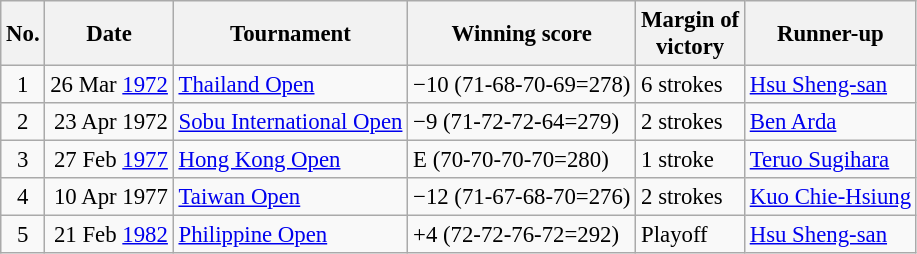<table class="wikitable" style="font-size:95%;">
<tr>
<th>No.</th>
<th>Date</th>
<th>Tournament</th>
<th>Winning score</th>
<th>Margin of<br>victory</th>
<th>Runner-up</th>
</tr>
<tr>
<td align=center>1</td>
<td align=right>26 Mar <a href='#'>1972</a></td>
<td><a href='#'>Thailand Open</a></td>
<td>−10 (71-68-70-69=278)</td>
<td>6 strokes</td>
<td> <a href='#'>Hsu Sheng-san</a></td>
</tr>
<tr>
<td align=center>2</td>
<td align=right>23 Apr 1972</td>
<td><a href='#'>Sobu International Open</a></td>
<td>−9 (71-72-72-64=279)</td>
<td>2 strokes</td>
<td> <a href='#'>Ben Arda</a></td>
</tr>
<tr>
<td align=center>3</td>
<td align=right>27 Feb <a href='#'>1977</a></td>
<td><a href='#'>Hong Kong Open</a></td>
<td>E (70-70-70-70=280)</td>
<td>1 stroke</td>
<td> <a href='#'>Teruo Sugihara</a></td>
</tr>
<tr>
<td align=center>4</td>
<td align=right>10 Apr 1977</td>
<td><a href='#'>Taiwan Open</a></td>
<td>−12 (71-67-68-70=276)</td>
<td>2 strokes</td>
<td> <a href='#'>Kuo Chie-Hsiung</a></td>
</tr>
<tr>
<td align=center>5</td>
<td align=right>21 Feb <a href='#'>1982</a></td>
<td><a href='#'>Philippine Open</a></td>
<td>+4 (72-72-76-72=292)</td>
<td>Playoff</td>
<td> <a href='#'>Hsu Sheng-san</a></td>
</tr>
</table>
